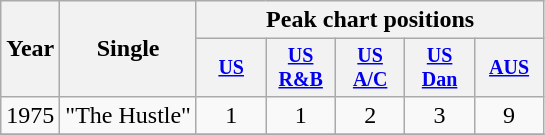<table class="wikitable" style="text-align:center;">
<tr>
<th rowspan="2">Year</th>
<th rowspan="2">Single</th>
<th colspan="5">Peak chart positions</th>
</tr>
<tr style="font-size:smaller;">
<th width="40"><a href='#'>US</a><br></th>
<th width="40"><a href='#'>US<br>R&B</a><br></th>
<th width="40"><a href='#'>US<br>A/C</a><br></th>
<th width="40"><a href='#'>US<br>Dan</a><br></th>
<th width="40"><a href='#'>AUS</a></th>
</tr>
<tr>
<td rowspan="1">1975</td>
<td align="left">"The Hustle"</td>
<td>1</td>
<td>1</td>
<td>2</td>
<td>3</td>
<td>9</td>
</tr>
<tr>
</tr>
</table>
